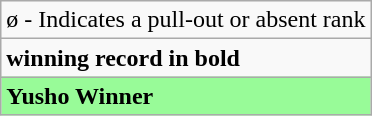<table class="wikitable">
<tr>
<td>ø - Indicates a pull-out or absent rank</td>
</tr>
<tr>
<td><strong>winning record in bold</strong></td>
</tr>
<tr>
<td style="background: PaleGreen;"><strong>Yusho Winner</strong></td>
</tr>
</table>
